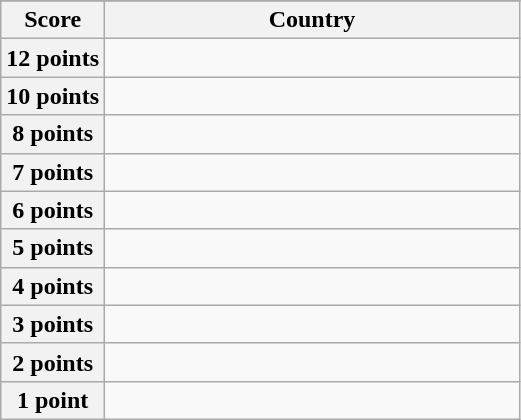<table class="wikitable">
<tr>
</tr>
<tr>
<th scope="col" width="20%">Score</th>
<th scope="col">Country</th>
</tr>
<tr>
<th scope="row">12 points</th>
<td></td>
</tr>
<tr>
<th scope="row">10 points</th>
<td></td>
</tr>
<tr>
<th scope="row">8 points</th>
<td></td>
</tr>
<tr>
<th scope="row">7 points</th>
<td></td>
</tr>
<tr>
<th scope="row">6 points</th>
<td></td>
</tr>
<tr>
<th scope="row">5 points</th>
<td></td>
</tr>
<tr>
<th scope="row">4 points</th>
<td></td>
</tr>
<tr>
<th scope="row">3 points</th>
<td></td>
</tr>
<tr>
<th scope="row">2 points</th>
<td></td>
</tr>
<tr>
<th scope="row">1 point</th>
<td></td>
</tr>
</table>
